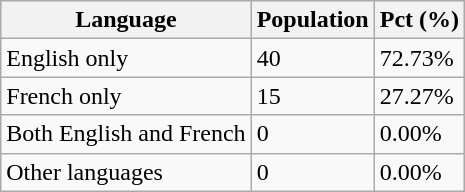<table class="wikitable">
<tr>
<th>Language</th>
<th>Population</th>
<th>Pct (%)</th>
</tr>
<tr>
<td>English only</td>
<td>40</td>
<td>72.73%</td>
</tr>
<tr>
<td>French only</td>
<td>15</td>
<td>27.27%</td>
</tr>
<tr>
<td>Both English and French</td>
<td>0</td>
<td>0.00%</td>
</tr>
<tr>
<td>Other languages</td>
<td>0</td>
<td>0.00%</td>
</tr>
</table>
